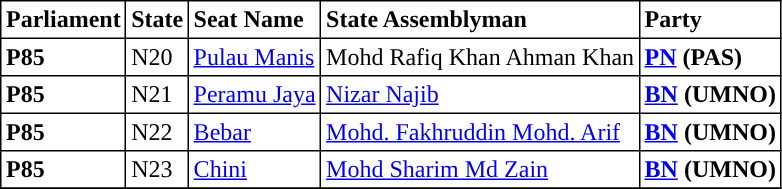<table class="toccolours sortable" border="1" cellpadding="3" style="border-collapse:collapse; text-align: left;">
<tr>
<th align="center">Parliament</th>
<th>State</th>
<th>Seat Name</th>
<th>State Assemblyman</th>
<th>Party</th>
</tr>
<tr>
<th align="left">P85</th>
<td>N20</td>
<td><a href='#'>Pulau Manis</a></td>
<td>Mohd Rafiq Khan Ahman Khan</td>
<td><strong><a href='#'>PN</a> (PAS)</strong></td>
</tr>
<tr>
<th align="left">P85</th>
<td>N21</td>
<td><a href='#'>Peramu Jaya</a></td>
<td><a href='#'>Nizar Najib</a></td>
<td><strong><a href='#'>BN</a> (UMNO)</strong></td>
</tr>
<tr>
<th align="left">P85</th>
<td>N22</td>
<td><a href='#'>Bebar</a></td>
<td><a href='#'>Mohd. Fakhruddin Mohd. Arif</a></td>
<td><strong><a href='#'>BN</a> (UMNO)</strong></td>
</tr>
<tr>
<th align="left">P85</th>
<td>N23</td>
<td><a href='#'>Chini</a></td>
<td><a href='#'>Mohd Sharim Md Zain</a></td>
<td><strong><a href='#'>BN</a> (UMNO)</strong></td>
</tr>
<tr>
</tr>
</table>
